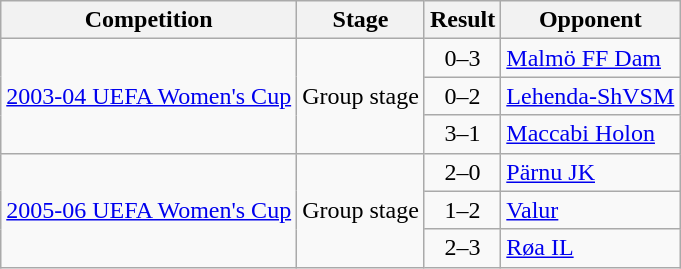<table class="wikitable">
<tr>
<th>Competition</th>
<th>Stage</th>
<th>Result</th>
<th>Opponent</th>
</tr>
<tr>
<td rowspan="3"><a href='#'>2003-04 UEFA Women's Cup</a></td>
<td rowspan="3">Group stage</td>
<td align=center>0–3</td>
<td> <a href='#'>Malmö FF Dam</a></td>
</tr>
<tr>
<td align=center>0–2</td>
<td> <a href='#'>Lehenda-ShVSM</a></td>
</tr>
<tr>
<td align=center>3–1</td>
<td> <a href='#'>Maccabi Holon</a></td>
</tr>
<tr>
<td rowspan="3"><a href='#'>2005-06 UEFA Women's Cup</a></td>
<td rowspan="3">Group stage</td>
<td align=center>2–0</td>
<td> <a href='#'>Pärnu JK</a></td>
</tr>
<tr>
<td align=center>1–2</td>
<td> <a href='#'>Valur</a></td>
</tr>
<tr>
<td align=center>2–3</td>
<td> <a href='#'>Røa IL</a></td>
</tr>
</table>
